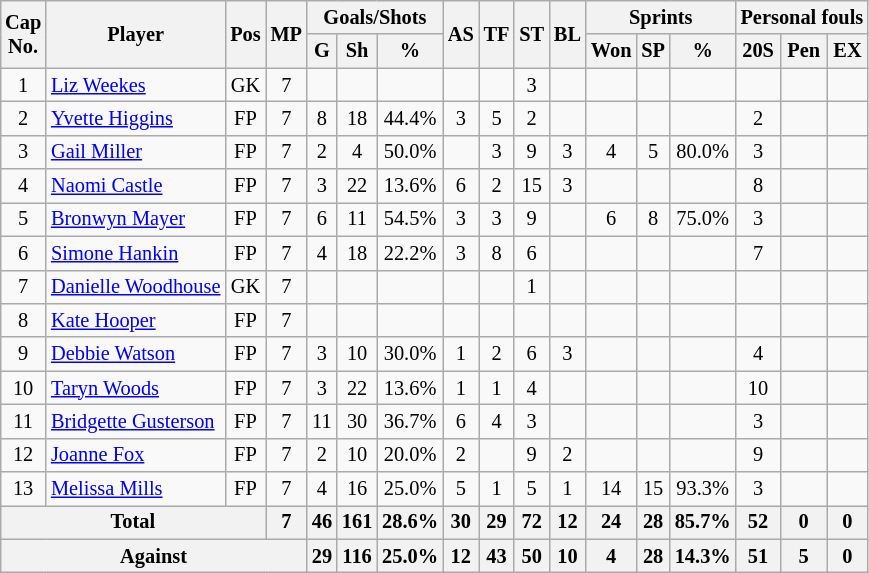<table class="wikitable sortable" style="text-align: center; font-size: 85%; margin-left: 1em;">
<tr>
<th rowspan="2">Cap<br>No.</th>
<th rowspan="2">Player</th>
<th rowspan="2">Pos</th>
<th rowspan="2">MP</th>
<th colspan="3">Goals/Shots</th>
<th rowspan="2">AS</th>
<th rowspan="2">TF</th>
<th rowspan="2">ST</th>
<th rowspan="2">BL</th>
<th colspan="3">Sprints</th>
<th colspan="3">Personal fouls</th>
</tr>
<tr>
<th>G</th>
<th>Sh</th>
<th>%</th>
<th>Won</th>
<th>SP</th>
<th>%</th>
<th>20S</th>
<th>Pen</th>
<th>EX</th>
</tr>
<tr>
<td>1</td>
<td style="text-align: left;" data-sort-value="Weekes, Liz"><a href='#'>Liz Weekes</a></td>
<td>GK</td>
<td>7</td>
<td></td>
<td></td>
<td></td>
<td></td>
<td></td>
<td>3</td>
<td></td>
<td></td>
<td></td>
<td></td>
<td></td>
<td></td>
<td></td>
</tr>
<tr>
<td>2</td>
<td style="text-align: left;" data-sort-value="Higgins, Yvette"><a href='#'>Yvette Higgins</a></td>
<td>FP</td>
<td>7</td>
<td>8</td>
<td>18</td>
<td>44.4%</td>
<td>3</td>
<td>5</td>
<td>2</td>
<td></td>
<td></td>
<td></td>
<td></td>
<td>2</td>
<td></td>
<td></td>
</tr>
<tr>
<td>3</td>
<td style="text-align: left;" data-sort-value="Miller, Gail"><a href='#'>Gail Miller</a></td>
<td>FP</td>
<td>7</td>
<td>2</td>
<td>4</td>
<td>50.0%</td>
<td></td>
<td>3</td>
<td>9</td>
<td>3</td>
<td>4</td>
<td>5</td>
<td>80.0%</td>
<td>3</td>
<td></td>
<td></td>
</tr>
<tr>
<td>4</td>
<td style="text-align: left;" data-sort-value="Castle, Naomi"><a href='#'>Naomi Castle</a></td>
<td>FP</td>
<td>7</td>
<td>3</td>
<td>22</td>
<td>13.6%</td>
<td>6</td>
<td>2</td>
<td>15</td>
<td>3</td>
<td></td>
<td></td>
<td></td>
<td>8</td>
<td></td>
<td></td>
</tr>
<tr>
<td>5</td>
<td style="text-align: left;" data-sort-value="Mayer, Bronwyn"><a href='#'>Bronwyn Mayer</a></td>
<td>FP</td>
<td>7</td>
<td>6</td>
<td>11</td>
<td>54.5%</td>
<td>3</td>
<td>3</td>
<td>9</td>
<td></td>
<td>6</td>
<td>8</td>
<td>75.0%</td>
<td>3</td>
<td></td>
<td></td>
</tr>
<tr>
<td>6</td>
<td style="text-align: left;" data-sort-value="Hankin, Simone"><a href='#'>Simone Hankin</a></td>
<td>FP</td>
<td>7</td>
<td>4</td>
<td>18</td>
<td>22.2%</td>
<td>3</td>
<td>8</td>
<td>6</td>
<td></td>
<td></td>
<td></td>
<td></td>
<td>7</td>
<td></td>
<td></td>
</tr>
<tr>
<td>7</td>
<td style="text-align: left;" data-sort-value="Woodhouse, Danielle"><a href='#'>Danielle Woodhouse</a></td>
<td>GK</td>
<td>7</td>
<td></td>
<td></td>
<td></td>
<td></td>
<td></td>
<td>1</td>
<td></td>
<td></td>
<td></td>
<td></td>
<td></td>
<td></td>
<td></td>
</tr>
<tr>
<td>8</td>
<td style="text-align: left;" data-sort-value="Hooper, Kate"><a href='#'>Kate Hooper</a></td>
<td>FP</td>
<td>7</td>
<td></td>
<td></td>
<td></td>
<td></td>
<td></td>
<td></td>
<td></td>
<td></td>
<td></td>
<td></td>
<td></td>
<td></td>
<td></td>
</tr>
<tr>
<td>9</td>
<td style="text-align: left;" data-sort-value="Watson, Debbie"><a href='#'>Debbie Watson</a></td>
<td>FP</td>
<td>7</td>
<td>3</td>
<td>10</td>
<td>30.0%</td>
<td>1</td>
<td>2</td>
<td>6</td>
<td>3</td>
<td></td>
<td></td>
<td></td>
<td>4</td>
<td></td>
<td></td>
</tr>
<tr>
<td>10</td>
<td style="text-align: left;" data-sort-value="Woods, Taryn"><a href='#'>Taryn Woods</a></td>
<td>FP</td>
<td>7</td>
<td>3</td>
<td>22</td>
<td>13.6%</td>
<td>1</td>
<td>1</td>
<td>4</td>
<td></td>
<td></td>
<td></td>
<td></td>
<td>10</td>
<td></td>
<td></td>
</tr>
<tr>
<td>11</td>
<td style="text-align: left;" data-sort-value="Gusterson, Bridgette"><a href='#'>Bridgette Gusterson</a></td>
<td>FP</td>
<td>7</td>
<td>11</td>
<td>30</td>
<td>36.7%</td>
<td>6</td>
<td>4</td>
<td>3</td>
<td></td>
<td></td>
<td></td>
<td></td>
<td>3</td>
<td></td>
<td></td>
</tr>
<tr>
<td>12</td>
<td style="text-align: left;" data-sort-value="Fox, Joanne"><a href='#'>Joanne Fox</a></td>
<td>FP</td>
<td>7</td>
<td>2</td>
<td>10</td>
<td>20.0%</td>
<td>2</td>
<td></td>
<td>9</td>
<td>2</td>
<td></td>
<td></td>
<td></td>
<td>9</td>
<td></td>
<td></td>
</tr>
<tr>
<td>13</td>
<td style="text-align: left;" data-sort-value="Mills, Melissa"><a href='#'>Melissa Mills</a></td>
<td>FP</td>
<td>7</td>
<td>4</td>
<td>16</td>
<td>25.0%</td>
<td>5</td>
<td>1</td>
<td>5</td>
<td>1</td>
<td>14</td>
<td>15</td>
<td>93.3%</td>
<td>3</td>
<td></td>
<td></td>
</tr>
<tr>
<th colspan="3">Total</th>
<th>7</th>
<th>46</th>
<th>161</th>
<th>28.6%</th>
<th>30</th>
<th>29</th>
<th>72</th>
<th>12</th>
<th>24</th>
<th>28</th>
<th>85.7%</th>
<th>52</th>
<th>0</th>
<th>0</th>
</tr>
<tr>
<th colspan="4">Against</th>
<th>29</th>
<th>116</th>
<th>25.0%</th>
<th>12</th>
<th>43</th>
<th>50</th>
<th>10</th>
<th>4</th>
<th>28</th>
<th>14.3%</th>
<th>51</th>
<th>5</th>
<th>0</th>
</tr>
</table>
